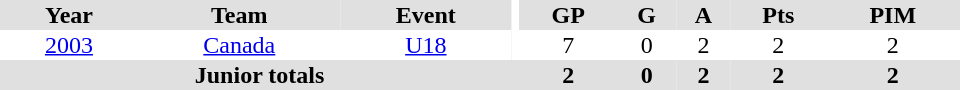<table border="0" cellpadding="1" cellspacing="0" ID="Table3" style="text-align:center; width:40em">
<tr bgcolor="#e0e0e0">
<th>Year</th>
<th>Team</th>
<th>Event</th>
<th rowspan="102" bgcolor="#ffffff"></th>
<th>GP</th>
<th>G</th>
<th>A</th>
<th>Pts</th>
<th>PIM</th>
</tr>
<tr>
<td><a href='#'>2003</a></td>
<td><a href='#'>Canada</a></td>
<td><a href='#'>U18</a></td>
<td>7</td>
<td>0</td>
<td>2</td>
<td>2</td>
<td>2</td>
</tr>
<tr bgcolor="#e0e0e0">
<th colspan="4">Junior totals</th>
<th>2</th>
<th>0</th>
<th>2</th>
<th>2</th>
<th>2</th>
</tr>
</table>
